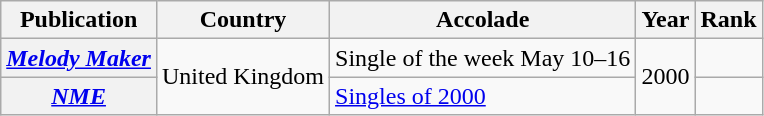<table class="wikitable plainrowheaders unsortable">
<tr>
<th>Publication</th>
<th>Country</th>
<th>Accolade</th>
<th>Year</th>
<th>Rank</th>
</tr>
<tr>
<th scope="row"><em><a href='#'>Melody Maker</a></em></th>
<td rowspan="2">United Kingdom</td>
<td>Single of the week May 10–16</td>
<td rowspan="2">2000</td>
<td></td>
</tr>
<tr>
<th scope="row"><em><a href='#'>NME</a></em></th>
<td><a href='#'>Singles of 2000</a></td>
<td></td>
</tr>
</table>
